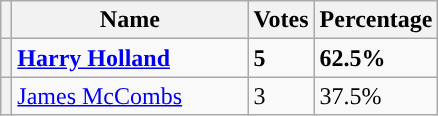<table class="wikitable">
<tr>
<th></th>
<th>Name</th>
<th>Votes</th>
<th>Percentage</th>
</tr>
<tr>
<th style="background-color: "></th>
<td width="150"><strong><a href='#'>Harry Holland</a></strong></td>
<td><strong>5</strong></td>
<td><strong>62.5%</strong></td>
</tr>
<tr>
<th style="background-color: "></th>
<td><a href='#'>James McCombs</a></td>
<td>3</td>
<td>37.5%</td>
</tr>
</table>
